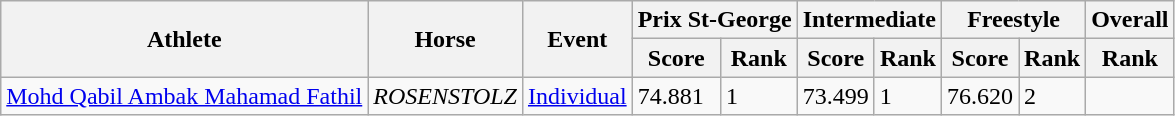<table class="wikitable">
<tr>
<th rowspan="2">Athlete</th>
<th rowspan="2">Horse</th>
<th rowspan="2">Event</th>
<th colspan="2">Prix St-George</th>
<th colspan="2">Intermediate</th>
<th colspan="2">Freestyle</th>
<th>Overall</th>
</tr>
<tr>
<th>Score</th>
<th>Rank</th>
<th>Score</th>
<th>Rank</th>
<th>Score</th>
<th>Rank</th>
<th>Rank</th>
</tr>
<tr>
<td><a href='#'>Mohd Qabil Ambak Mahamad Fathil</a></td>
<td><em>ROSENSTOLZ</em></td>
<td><a href='#'>Individual</a></td>
<td>74.881</td>
<td>1</td>
<td>73.499</td>
<td>1</td>
<td>76.620</td>
<td>2</td>
<td></td>
</tr>
</table>
